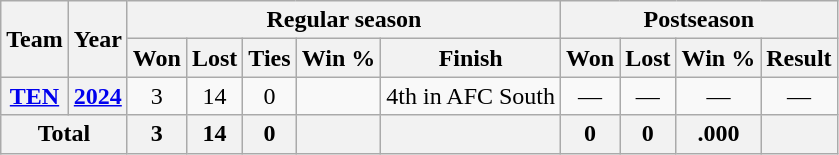<table class="wikitable" style="text-align:center;">
<tr>
<th rowspan="2">Team</th>
<th rowspan="2">Year</th>
<th colspan="5">Regular season</th>
<th colspan="4">Postseason</th>
</tr>
<tr>
<th>Won</th>
<th>Lost</th>
<th>Ties</th>
<th>Win %</th>
<th>Finish</th>
<th>Won</th>
<th>Lost</th>
<th>Win %</th>
<th>Result</th>
</tr>
<tr>
<th><a href='#'>TEN</a></th>
<th><a href='#'>2024</a></th>
<td>3</td>
<td>14</td>
<td>0</td>
<td></td>
<td>4th in AFC South</td>
<td>—</td>
<td>—</td>
<td>—</td>
<td>—</td>
</tr>
<tr>
<th colspan="2">Total</th>
<th>3</th>
<th>14</th>
<th>0</th>
<th></th>
<th></th>
<th>0</th>
<th>0</th>
<th>.000</th>
<th></th>
</tr>
</table>
